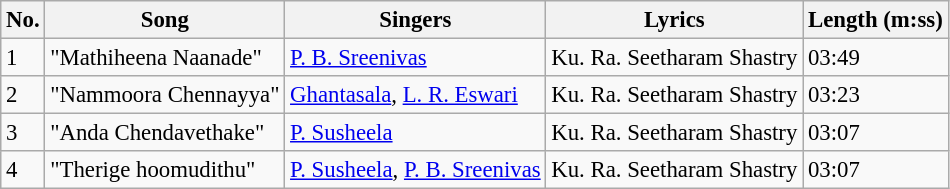<table class="wikitable" style="font-size:95%;">
<tr>
<th>No.</th>
<th>Song</th>
<th>Singers</th>
<th>Lyrics</th>
<th>Length (m:ss)</th>
</tr>
<tr>
<td>1</td>
<td>"Mathiheena Naanade"</td>
<td><a href='#'>P. B. Sreenivas</a></td>
<td>Ku. Ra. Seetharam Shastry</td>
<td>03:49</td>
</tr>
<tr>
<td>2</td>
<td>"Nammoora Chennayya"</td>
<td><a href='#'>Ghantasala</a>, <a href='#'>L. R. Eswari</a></td>
<td>Ku. Ra. Seetharam Shastry</td>
<td>03:23</td>
</tr>
<tr>
<td>3</td>
<td>"Anda Chendavethake"</td>
<td><a href='#'>P. Susheela</a></td>
<td>Ku. Ra. Seetharam Shastry</td>
<td>03:07</td>
</tr>
<tr>
<td>4</td>
<td>"Therige hoomudithu"</td>
<td><a href='#'>P. Susheela</a>, <a href='#'>P. B. Sreenivas</a></td>
<td>Ku. Ra. Seetharam Shastry</td>
<td>03:07</td>
</tr>
</table>
